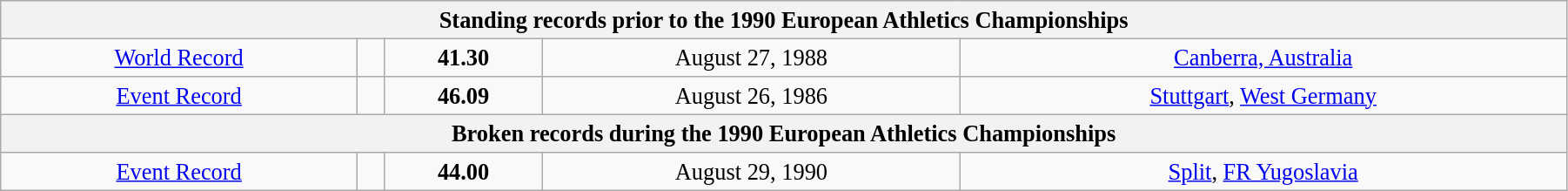<table class="wikitable" style=" text-align:center; font-size:110%;" width="95%">
<tr>
<th colspan="5">Standing records prior to the 1990 European Athletics Championships</th>
</tr>
<tr>
<td><a href='#'>World Record</a></td>
<td></td>
<td><strong>41.30</strong></td>
<td>August 27, 1988</td>
<td> <a href='#'>Canberra, Australia</a></td>
</tr>
<tr>
<td><a href='#'>Event Record</a></td>
<td></td>
<td><strong>46.09</strong></td>
<td>August 26, 1986</td>
<td> <a href='#'>Stuttgart</a>, <a href='#'>West Germany</a></td>
</tr>
<tr>
<th colspan="5">Broken records during the 1990 European Athletics Championships</th>
</tr>
<tr>
<td><a href='#'>Event Record</a></td>
<td></td>
<td><strong>44.00</strong></td>
<td>August 29, 1990</td>
<td> <a href='#'>Split</a>, <a href='#'>FR Yugoslavia</a></td>
</tr>
</table>
